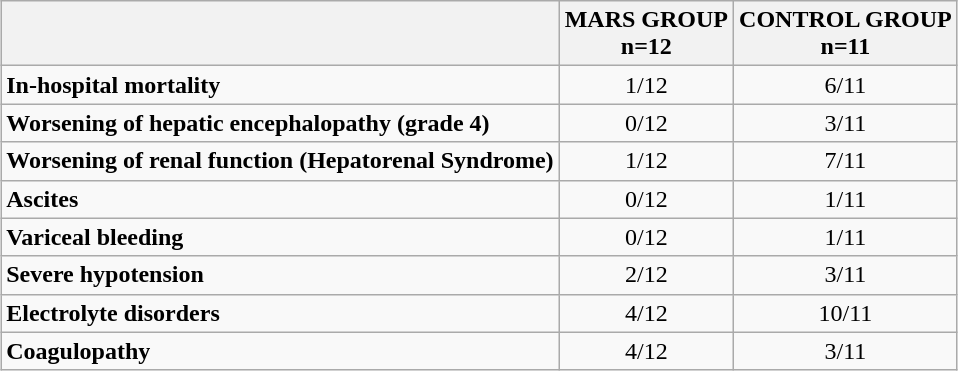<table class="wikitable" style="text-align: center; margin: 1em auto 1em auto">
<tr>
<th></th>
<th>MARS GROUP<br>n=12</th>
<th>CONTROL GROUP<br>n=11</th>
</tr>
<tr>
<td align="left"><strong>In-hospital mortality</strong></td>
<td>1/12</td>
<td>6/11</td>
</tr>
<tr>
<td align="left"><strong>Worsening of hepatic encephalopathy (grade 4)</strong></td>
<td>0/12</td>
<td>3/11</td>
</tr>
<tr>
<td align="left"><strong>Worsening of renal function (Hepatorenal Syndrome)</strong></td>
<td>1/12</td>
<td>7/11</td>
</tr>
<tr>
<td align="left"><strong>Ascites</strong></td>
<td>0/12</td>
<td>1/11</td>
</tr>
<tr>
<td align="left"><strong>Variceal bleeding</strong></td>
<td>0/12</td>
<td>1/11</td>
</tr>
<tr>
<td align="left"><strong>Severe hypotension</strong></td>
<td>2/12</td>
<td>3/11</td>
</tr>
<tr>
<td align="left"><strong>Electrolyte disorders</strong></td>
<td>4/12</td>
<td>10/11</td>
</tr>
<tr>
<td align="left"><strong>Coagulopathy</strong></td>
<td>4/12</td>
<td>3/11</td>
</tr>
</table>
